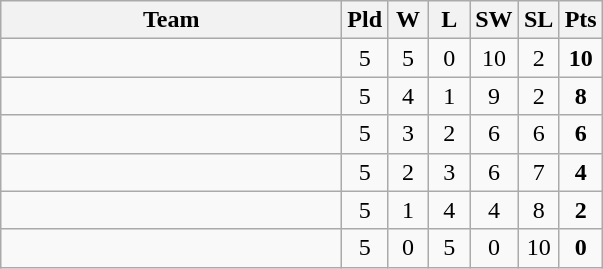<table class=wikitable style="text-align:center">
<tr>
<th width=220>Team</th>
<th width=20>Pld</th>
<th width=20>W</th>
<th width=20>L</th>
<th width=20>SW</th>
<th width=20>SL</th>
<th width=20>Pts</th>
</tr>
<tr>
<td align=left></td>
<td>5</td>
<td>5</td>
<td>0</td>
<td>10</td>
<td>2</td>
<td><strong>10</strong></td>
</tr>
<tr>
<td align=left></td>
<td>5</td>
<td>4</td>
<td>1</td>
<td>9</td>
<td>2</td>
<td><strong>8</strong></td>
</tr>
<tr>
<td align=left></td>
<td>5</td>
<td>3</td>
<td>2</td>
<td>6</td>
<td>6</td>
<td><strong>6</strong></td>
</tr>
<tr>
<td align=left></td>
<td>5</td>
<td>2</td>
<td>3</td>
<td>6</td>
<td>7</td>
<td><strong>4</strong></td>
</tr>
<tr>
<td align=left></td>
<td>5</td>
<td>1</td>
<td>4</td>
<td>4</td>
<td>8</td>
<td><strong>2</strong></td>
</tr>
<tr>
<td align=left></td>
<td>5</td>
<td>0</td>
<td>5</td>
<td>0</td>
<td>10</td>
<td><strong>0</strong></td>
</tr>
</table>
